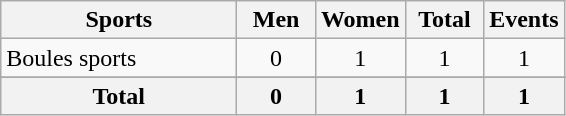<table class="wikitable sortable" style="text-align:center;">
<tr>
<th width=150>Sports</th>
<th width=45>Men</th>
<th width=45>Women</th>
<th width=45>Total</th>
<th width=45>Events</th>
</tr>
<tr>
<td align=left>Boules sports</td>
<td>0</td>
<td>1</td>
<td>1</td>
<td>1</td>
</tr>
<tr>
</tr>
<tr class="sortbottom">
<th>Total</th>
<th>0</th>
<th>1</th>
<th>1</th>
<th>1</th>
</tr>
</table>
